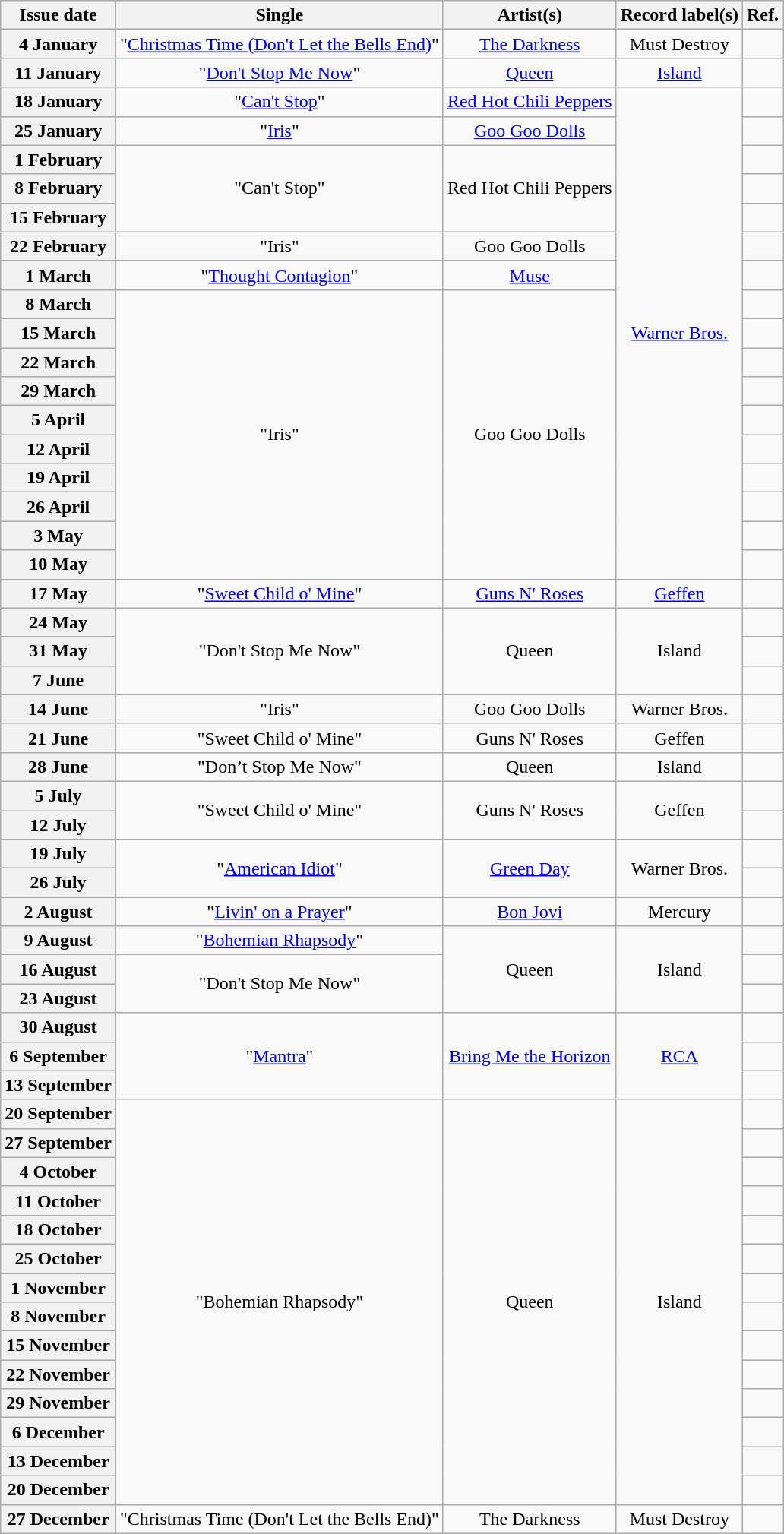<table class="wikitable plainrowheaders" style="text-align:center">
<tr>
<th scope="col">Issue date</th>
<th scope="col">Single</th>
<th scope="col">Artist(s)</th>
<th scope="col">Record label(s)</th>
<th scope="col">Ref.</th>
</tr>
<tr>
<th scope="row">4 January</th>
<td>"<a href='#'>Christmas Time (Don't Let the Bells End)</a>"</td>
<td><a href='#'>The Darkness</a></td>
<td>Must Destroy</td>
<td></td>
</tr>
<tr>
<th scope="row">11 January</th>
<td>"<a href='#'>Don't Stop Me Now</a>"</td>
<td><a href='#'>Queen</a></td>
<td><a href='#'>Island</a></td>
<td></td>
</tr>
<tr>
<th scope="row">18 January</th>
<td>"<a href='#'>Can't Stop</a>"</td>
<td><a href='#'>Red Hot Chili Peppers</a></td>
<td rowspan="17"><a href='#'>Warner Bros.</a></td>
<td></td>
</tr>
<tr>
<th scope="row">25 January</th>
<td>"<a href='#'>Iris</a>"</td>
<td><a href='#'>Goo Goo Dolls</a></td>
<td></td>
</tr>
<tr>
<th scope="row">1 February</th>
<td rowspan="3">"Can't Stop"</td>
<td rowspan="3">Red Hot Chili Peppers</td>
<td></td>
</tr>
<tr>
<th scope="row">8 February</th>
<td></td>
</tr>
<tr>
<th scope="row">15 February</th>
<td></td>
</tr>
<tr>
<th scope="row">22 February</th>
<td>"Iris"</td>
<td>Goo Goo Dolls</td>
<td></td>
</tr>
<tr>
<th scope="row">1 March</th>
<td>"<a href='#'>Thought Contagion</a>"</td>
<td><a href='#'>Muse</a></td>
<td></td>
</tr>
<tr>
<th scope="row">8 March</th>
<td rowspan="10">"Iris"</td>
<td rowspan="10">Goo Goo Dolls</td>
<td></td>
</tr>
<tr>
<th scope="row">15 March</th>
<td></td>
</tr>
<tr>
<th scope="row">22 March</th>
<td></td>
</tr>
<tr>
<th scope="row">29 March</th>
<td></td>
</tr>
<tr>
<th scope="row">5 April</th>
<td></td>
</tr>
<tr>
<th scope="row">12 April</th>
<td></td>
</tr>
<tr>
<th scope="row">19 April</th>
<td></td>
</tr>
<tr>
<th scope="row">26 April</th>
<td></td>
</tr>
<tr>
<th scope="row">3 May</th>
<td></td>
</tr>
<tr>
<th scope="row">10 May</th>
<td></td>
</tr>
<tr>
<th scope="row">17 May</th>
<td>"<a href='#'>Sweet Child o' Mine</a>"</td>
<td><a href='#'>Guns N' Roses</a></td>
<td><a href='#'>Geffen</a></td>
<td></td>
</tr>
<tr>
<th scope="row">24 May</th>
<td rowspan="3">"Don't Stop Me Now"</td>
<td rowspan="3">Queen</td>
<td rowspan="3">Island</td>
<td></td>
</tr>
<tr>
<th scope="row">31 May</th>
<td></td>
</tr>
<tr>
<th scope="row">7 June</th>
<td></td>
</tr>
<tr>
<th scope="row">14 June</th>
<td>"Iris"</td>
<td>Goo Goo Dolls</td>
<td>Warner Bros.</td>
<td></td>
</tr>
<tr>
<th scope="row">21 June</th>
<td>"Sweet Child o' Mine"</td>
<td>Guns N' Roses</td>
<td>Geffen</td>
<td></td>
</tr>
<tr>
<th scope="row">28 June</th>
<td>"Don’t Stop Me Now"</td>
<td>Queen</td>
<td>Island</td>
<td></td>
</tr>
<tr>
<th scope="row">5 July</th>
<td rowspan="2">"Sweet Child o' Mine"</td>
<td rowspan="2">Guns N' Roses</td>
<td rowspan="2">Geffen</td>
<td></td>
</tr>
<tr>
<th scope="row">12 July</th>
<td></td>
</tr>
<tr>
<th scope="row">19 July</th>
<td rowspan="2">"<a href='#'>American Idiot</a>"</td>
<td rowspan="2"><a href='#'>Green Day</a></td>
<td rowspan="2">Warner Bros.</td>
<td></td>
</tr>
<tr>
<th scope="row">26 July</th>
<td></td>
</tr>
<tr>
<th scope="row">2 August</th>
<td>"<a href='#'>Livin' on a Prayer</a>"</td>
<td><a href='#'>Bon Jovi</a></td>
<td>Mercury</td>
<td></td>
</tr>
<tr>
<th scope="row">9 August</th>
<td>"<a href='#'>Bohemian Rhapsody</a>"</td>
<td rowspan="3">Queen</td>
<td rowspan="3">Island</td>
<td></td>
</tr>
<tr>
<th scope="row">16 August</th>
<td rowspan="2">"Don't Stop Me Now"</td>
<td></td>
</tr>
<tr>
<th scope="row">23 August</th>
<td></td>
</tr>
<tr>
<th scope="row">30 August</th>
<td rowspan="3">"<a href='#'>Mantra</a>"</td>
<td rowspan="3"><a href='#'>Bring Me the Horizon</a></td>
<td rowspan="3"><a href='#'>RCA</a></td>
<td></td>
</tr>
<tr>
<th scope="row">6 September</th>
<td></td>
</tr>
<tr>
<th scope="row">13 September</th>
<td></td>
</tr>
<tr>
<th scope="row">20 September</th>
<td rowspan="14">"Bohemian Rhapsody"</td>
<td rowspan="14">Queen</td>
<td rowspan="14">Island</td>
<td></td>
</tr>
<tr>
<th scope="row">27 September</th>
<td></td>
</tr>
<tr>
<th scope="row">4 October</th>
<td></td>
</tr>
<tr>
<th scope="row">11 October</th>
<td></td>
</tr>
<tr>
<th scope="row">18 October</th>
<td></td>
</tr>
<tr>
<th scope="row">25 October</th>
<td></td>
</tr>
<tr>
<th scope="row">1 November</th>
<td></td>
</tr>
<tr>
<th scope="row">8 November</th>
<td></td>
</tr>
<tr>
<th scope="row">15 November</th>
<td></td>
</tr>
<tr>
<th scope="row">22 November</th>
<td></td>
</tr>
<tr>
<th scope="row">29 November</th>
<td></td>
</tr>
<tr>
<th scope="row">6 December</th>
<td></td>
</tr>
<tr>
<th scope="row">13 December</th>
<td></td>
</tr>
<tr>
<th scope="row">20 December</th>
<td></td>
</tr>
<tr>
<th scope="row">27 December</th>
<td>"Christmas Time (Don't Let the Bells End)"</td>
<td>The Darkness</td>
<td>Must Destroy</td>
<td></td>
</tr>
</table>
